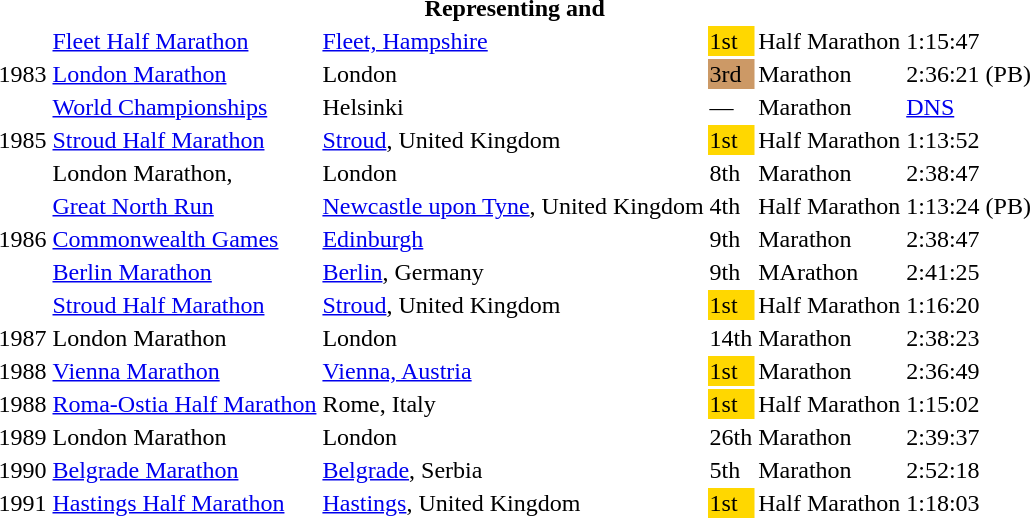<table>
<tr>
<th colspan="6">Representing  and </th>
</tr>
<tr>
<td rowspan=3>1983</td>
<td><a href='#'>Fleet Half Marathon</a></td>
<td><a href='#'>Fleet, Hampshire</a></td>
<td bgcolor="gold">1st</td>
<td>Half Marathon</td>
<td>1:15:47</td>
</tr>
<tr>
<td><a href='#'>London Marathon</a></td>
<td>London</td>
<td bgcolor=cc9966>3rd</td>
<td>Marathon</td>
<td>2:36:21 (PB)</td>
</tr>
<tr>
<td><a href='#'>World Championships</a></td>
<td>Helsinki</td>
<td>—</td>
<td>Marathon</td>
<td><a href='#'>DNS</a></td>
</tr>
<tr>
<td>1985</td>
<td><a href='#'>Stroud Half Marathon</a></td>
<td><a href='#'>Stroud</a>, United Kingdom</td>
<td bgcolor="gold">1st</td>
<td>Half Marathon</td>
<td>1:13:52</td>
</tr>
<tr>
<td rowspan=5>1986</td>
<td>London Marathon,</td>
<td>London</td>
<td>8th</td>
<td>Marathon</td>
<td>2:38:47</td>
</tr>
<tr>
<td><a href='#'>Great North Run</a></td>
<td><a href='#'>Newcastle upon Tyne</a>, United Kingdom</td>
<td>4th</td>
<td>Half Marathon</td>
<td>1:13:24 (PB)</td>
</tr>
<tr>
<td><a href='#'>Commonwealth Games</a></td>
<td><a href='#'>Edinburgh</a></td>
<td>9th</td>
<td>Marathon</td>
<td>2:38:47</td>
</tr>
<tr>
<td><a href='#'>Berlin Marathon</a></td>
<td><a href='#'>Berlin</a>, Germany</td>
<td>9th</td>
<td>MArathon</td>
<td>2:41:25</td>
</tr>
<tr>
<td><a href='#'>Stroud Half Marathon</a></td>
<td><a href='#'>Stroud</a>, United Kingdom</td>
<td bgcolor="gold">1st</td>
<td>Half Marathon</td>
<td>1:16:20</td>
</tr>
<tr>
<td>1987</td>
<td>London Marathon</td>
<td>London</td>
<td>14th</td>
<td>Marathon</td>
<td>2:38:23</td>
</tr>
<tr>
<td>1988</td>
<td><a href='#'>Vienna Marathon</a></td>
<td><a href='#'>Vienna, Austria</a></td>
<td bgcolor="gold">1st</td>
<td>Marathon</td>
<td>2:36:49</td>
</tr>
<tr>
<td>1988</td>
<td><a href='#'>Roma-Ostia Half Marathon</a></td>
<td>Rome, Italy</td>
<td bgcolor="gold">1st</td>
<td>Half Marathon</td>
<td>1:15:02</td>
</tr>
<tr>
<td>1989</td>
<td>London Marathon</td>
<td>London</td>
<td>26th</td>
<td>Marathon</td>
<td>2:39:37</td>
</tr>
<tr>
<td>1990</td>
<td><a href='#'>Belgrade Marathon</a></td>
<td><a href='#'>Belgrade</a>, Serbia</td>
<td>5th</td>
<td>Marathon</td>
<td>2:52:18</td>
</tr>
<tr>
<td>1991</td>
<td><a href='#'>Hastings Half Marathon</a></td>
<td><a href='#'>Hastings</a>, United Kingdom</td>
<td bgcolor="gold">1st</td>
<td>Half Marathon</td>
<td>1:18:03</td>
</tr>
</table>
